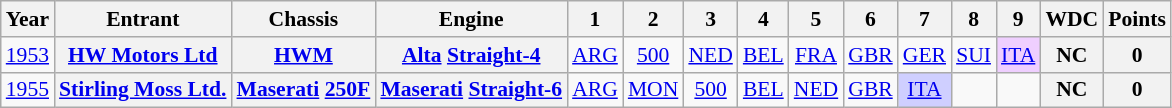<table class="wikitable" style="text-align:center; font-size:90%">
<tr>
<th>Year</th>
<th>Entrant</th>
<th>Chassis</th>
<th>Engine</th>
<th>1</th>
<th>2</th>
<th>3</th>
<th>4</th>
<th>5</th>
<th>6</th>
<th>7</th>
<th>8</th>
<th>9</th>
<th>WDC</th>
<th>Points</th>
</tr>
<tr>
<td><a href='#'>1953</a></td>
<th><a href='#'>HW Motors Ltd</a></th>
<th><a href='#'>HWM</a></th>
<th><a href='#'>Alta</a> <a href='#'>Straight-4</a></th>
<td><a href='#'>ARG</a></td>
<td><a href='#'>500</a></td>
<td><a href='#'>NED</a></td>
<td><a href='#'>BEL</a></td>
<td><a href='#'>FRA</a></td>
<td><a href='#'>GBR</a></td>
<td><a href='#'>GER</a></td>
<td><a href='#'>SUI</a></td>
<td style="background:#EFCFFF;"><a href='#'>ITA</a><br></td>
<th>NC</th>
<th>0</th>
</tr>
<tr>
<td><a href='#'>1955</a></td>
<th><a href='#'>Stirling Moss Ltd.</a></th>
<th><a href='#'>Maserati</a> <a href='#'>250F</a></th>
<th><a href='#'>Maserati</a> <a href='#'>Straight-6</a></th>
<td><a href='#'>ARG</a></td>
<td><a href='#'>MON</a></td>
<td><a href='#'>500</a></td>
<td><a href='#'>BEL</a></td>
<td><a href='#'>NED</a></td>
<td><a href='#'>GBR</a></td>
<td style="background:#CFCFFF;"><a href='#'>ITA</a><br></td>
<td></td>
<td></td>
<th>NC</th>
<th>0</th>
</tr>
</table>
